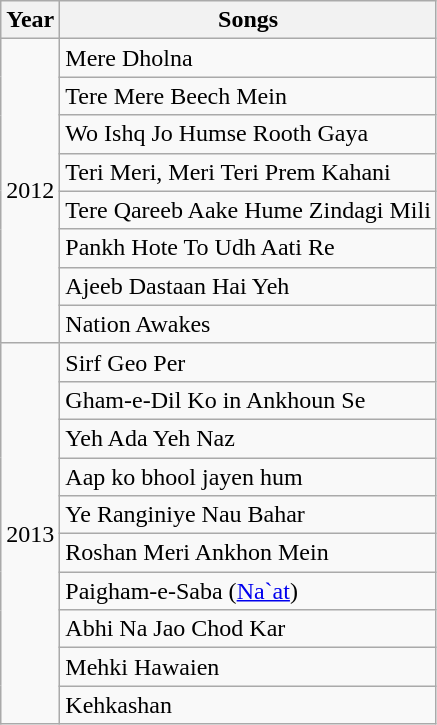<table class="wikitable">
<tr>
<th>Year</th>
<th>Songs</th>
</tr>
<tr>
<td rowspan="8">2012</td>
<td>Mere Dholna</td>
</tr>
<tr>
<td>Tere Mere Beech Mein</td>
</tr>
<tr>
<td>Wo Ishq Jo Humse Rooth Gaya</td>
</tr>
<tr>
<td>Teri Meri, Meri Teri Prem Kahani</td>
</tr>
<tr>
<td>Tere Qareeb Aake Hume Zindagi Mili</td>
</tr>
<tr>
<td>Pankh Hote To Udh Aati Re</td>
</tr>
<tr>
<td>Ajeeb Dastaan Hai Yeh</td>
</tr>
<tr>
<td>Nation Awakes</td>
</tr>
<tr>
<td rowspan="10">2013</td>
<td>Sirf Geo Per</td>
</tr>
<tr>
<td>Gham-e-Dil Ko in Ankhoun Se</td>
</tr>
<tr>
<td>Yeh Ada Yeh Naz</td>
</tr>
<tr>
<td>Aap ko bhool jayen hum</td>
</tr>
<tr>
<td>Ye Ranginiye Nau Bahar</td>
</tr>
<tr>
<td>Roshan Meri Ankhon Mein</td>
</tr>
<tr>
<td>Paigham-e-Saba (<a href='#'>Na`at</a>)</td>
</tr>
<tr>
<td>Abhi Na Jao Chod Kar</td>
</tr>
<tr>
<td>Mehki Hawaien</td>
</tr>
<tr>
<td>Kehkashan</td>
</tr>
</table>
